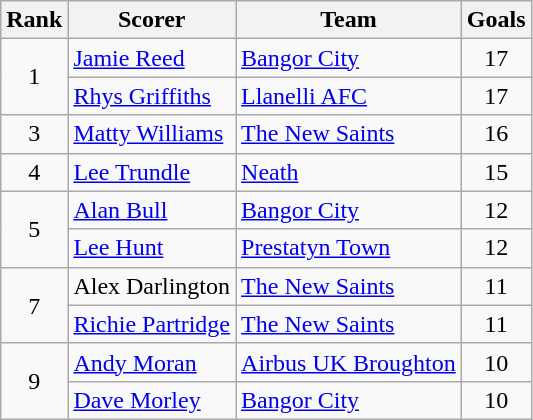<table class="wikitable">
<tr>
<th>Rank</th>
<th>Scorer</th>
<th>Team</th>
<th>Goals</th>
</tr>
<tr>
<td rowspan="2" align=center>1</td>
<td> <a href='#'>Jamie Reed</a></td>
<td><a href='#'>Bangor City</a></td>
<td align=center>17</td>
</tr>
<tr>
<td> <a href='#'>Rhys Griffiths</a></td>
<td><a href='#'>Llanelli AFC</a></td>
<td align=center>17</td>
</tr>
<tr>
<td align=center>3</td>
<td> <a href='#'>Matty Williams</a></td>
<td><a href='#'>The New Saints</a></td>
<td align=center>16</td>
</tr>
<tr>
<td align=center>4</td>
<td> <a href='#'>Lee Trundle</a></td>
<td><a href='#'>Neath</a></td>
<td align=center>15</td>
</tr>
<tr>
<td rowspan="2" align=center>5</td>
<td> <a href='#'>Alan Bull</a></td>
<td><a href='#'>Bangor City</a></td>
<td align=center>12</td>
</tr>
<tr>
<td> <a href='#'>Lee Hunt</a></td>
<td><a href='#'>Prestatyn Town</a></td>
<td align=center>12</td>
</tr>
<tr>
<td rowspan="2" align=center>7</td>
<td> Alex Darlington</td>
<td><a href='#'>The New Saints</a></td>
<td align=center>11</td>
</tr>
<tr>
<td> <a href='#'>Richie Partridge</a></td>
<td><a href='#'>The New Saints</a></td>
<td align=center>11</td>
</tr>
<tr>
<td rowspan="2" align=center>9</td>
<td> <a href='#'>Andy Moran</a></td>
<td><a href='#'>Airbus UK Broughton</a></td>
<td align=center>10</td>
</tr>
<tr>
<td> <a href='#'>Dave Morley</a></td>
<td><a href='#'>Bangor City</a></td>
<td align=center>10</td>
</tr>
</table>
